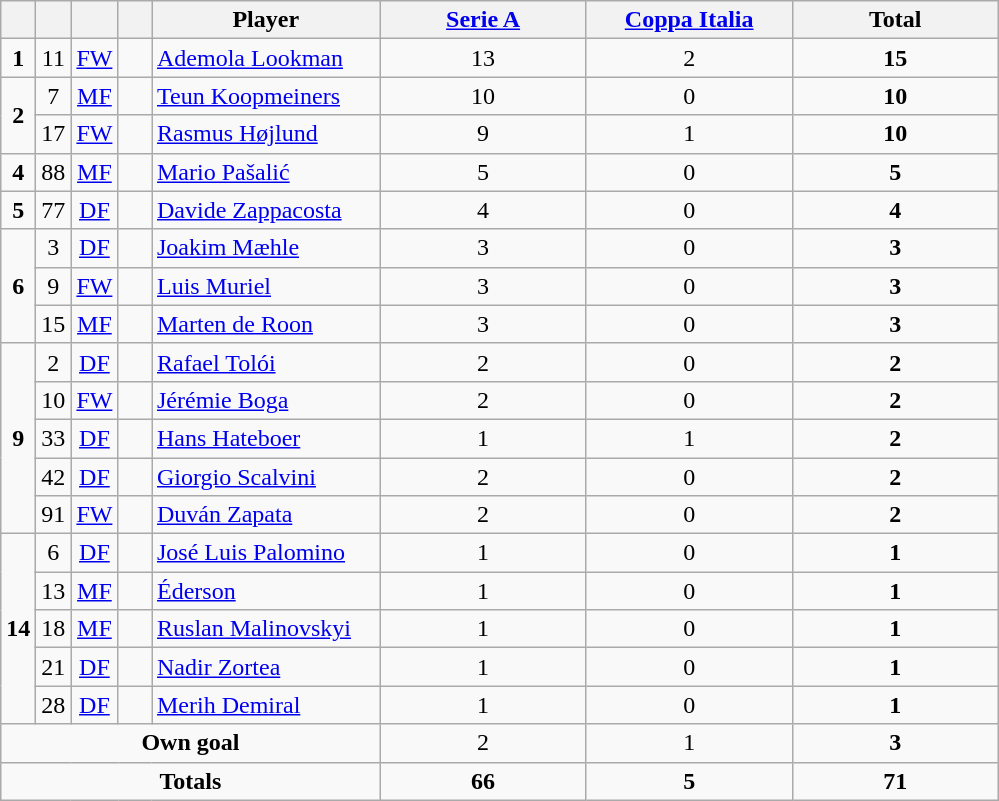<table class="wikitable" style="text-align:center">
<tr>
<th width=15></th>
<th width=15></th>
<th width=15></th>
<th width=15></th>
<th width=145>Player</th>
<th width=130><a href='#'>Serie A</a></th>
<th width=130><a href='#'>Coppa Italia</a></th>
<th width=130>Total</th>
</tr>
<tr>
<td><strong>1</strong></td>
<td>11</td>
<td><a href='#'>FW</a></td>
<td></td>
<td align=left><a href='#'>Ademola Lookman</a></td>
<td>13</td>
<td>2</td>
<td><strong>15</strong></td>
</tr>
<tr>
<td rowspan=2><strong>2</strong></td>
<td>7</td>
<td><a href='#'>MF</a></td>
<td></td>
<td align=left><a href='#'>Teun Koopmeiners</a></td>
<td>10</td>
<td>0</td>
<td><strong>10</strong></td>
</tr>
<tr>
<td>17</td>
<td><a href='#'>FW</a></td>
<td></td>
<td align=left><a href='#'>Rasmus Højlund</a></td>
<td>9</td>
<td>1</td>
<td><strong>10</strong></td>
</tr>
<tr>
<td><strong>4</strong></td>
<td>88</td>
<td><a href='#'>MF</a></td>
<td></td>
<td align=left><a href='#'>Mario Pašalić</a></td>
<td>5</td>
<td>0</td>
<td><strong>5</strong></td>
</tr>
<tr>
<td><strong>5</strong></td>
<td>77</td>
<td><a href='#'>DF</a></td>
<td></td>
<td align=left><a href='#'>Davide Zappacosta</a></td>
<td>4</td>
<td>0</td>
<td><strong>4</strong></td>
</tr>
<tr>
<td rowspan=3><strong>6</strong></td>
<td>3</td>
<td><a href='#'>DF</a></td>
<td></td>
<td align=left><a href='#'>Joakim Mæhle</a></td>
<td>3</td>
<td>0</td>
<td><strong>3</strong></td>
</tr>
<tr>
<td>9</td>
<td><a href='#'>FW</a></td>
<td></td>
<td align=left><a href='#'>Luis Muriel</a></td>
<td>3</td>
<td>0</td>
<td><strong>3</strong></td>
</tr>
<tr>
<td>15</td>
<td><a href='#'>MF</a></td>
<td></td>
<td align=left><a href='#'>Marten de Roon</a></td>
<td>3</td>
<td>0</td>
<td><strong>3</strong></td>
</tr>
<tr>
<td rowspan=5><strong>9</strong></td>
<td>2</td>
<td><a href='#'>DF</a></td>
<td></td>
<td align=left><a href='#'>Rafael Tolói</a></td>
<td>2</td>
<td>0</td>
<td><strong>2</strong></td>
</tr>
<tr>
<td>10</td>
<td><a href='#'>FW</a></td>
<td></td>
<td align=left><a href='#'>Jérémie Boga</a></td>
<td>2</td>
<td>0</td>
<td><strong>2</strong></td>
</tr>
<tr>
<td>33</td>
<td><a href='#'>DF</a></td>
<td></td>
<td align=left><a href='#'>Hans Hateboer</a></td>
<td>1</td>
<td>1</td>
<td><strong>2</strong></td>
</tr>
<tr>
<td>42</td>
<td><a href='#'>DF</a></td>
<td></td>
<td align=left><a href='#'>Giorgio Scalvini</a></td>
<td>2</td>
<td>0</td>
<td><strong>2</strong></td>
</tr>
<tr>
<td>91</td>
<td><a href='#'>FW</a></td>
<td></td>
<td align=left><a href='#'>Duván Zapata</a></td>
<td>2</td>
<td>0</td>
<td><strong>2</strong></td>
</tr>
<tr>
<td rowspan=5><strong>14</strong></td>
<td>6</td>
<td><a href='#'>DF</a></td>
<td></td>
<td align=left><a href='#'>José Luis Palomino</a></td>
<td>1</td>
<td>0</td>
<td><strong>1</strong></td>
</tr>
<tr>
<td>13</td>
<td><a href='#'>MF</a></td>
<td></td>
<td align=left><a href='#'>Éderson</a></td>
<td>1</td>
<td>0</td>
<td><strong>1</strong></td>
</tr>
<tr>
<td>18</td>
<td><a href='#'>MF</a></td>
<td></td>
<td align=left><a href='#'>Ruslan Malinovskyi</a></td>
<td>1</td>
<td>0</td>
<td><strong>1</strong></td>
</tr>
<tr>
<td>21</td>
<td><a href='#'>DF</a></td>
<td></td>
<td align=left><a href='#'>Nadir Zortea</a></td>
<td>1</td>
<td>0</td>
<td><strong>1</strong></td>
</tr>
<tr>
<td>28</td>
<td><a href='#'>DF</a></td>
<td></td>
<td align=left><a href='#'>Merih Demiral</a></td>
<td>1</td>
<td>0</td>
<td><strong>1</strong></td>
</tr>
<tr>
<td colspan=5><strong>Own goal</strong></td>
<td>2</td>
<td>1</td>
<td><strong>3</strong></td>
</tr>
<tr>
<td colspan=5><strong>Totals</strong></td>
<td><strong>66</strong></td>
<td><strong>5</strong></td>
<td><strong>71</strong></td>
</tr>
</table>
